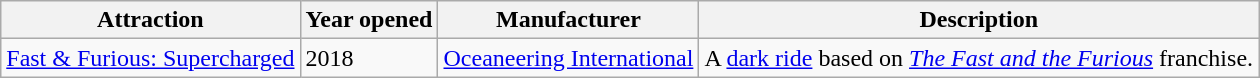<table class="wikitable sortable">
<tr>
<th>Attraction</th>
<th>Year opened</th>
<th>Manufacturer</th>
<th>Description</th>
</tr>
<tr>
<td><a href='#'>Fast & Furious: Supercharged</a></td>
<td>2018</td>
<td><a href='#'>Oceaneering International</a></td>
<td>A <a href='#'>dark ride</a> based on <em><a href='#'>The Fast and the Furious</a></em> franchise.</td>
</tr>
</table>
